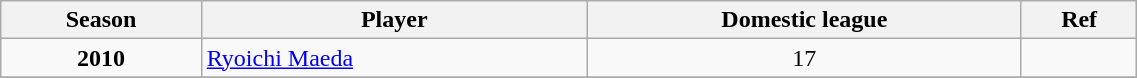<table class="wikitable sortable" style="width:60%; align:center; text-align:center">
<tr>
<th>Season</th>
<th class="unsortable">Player</th>
<th>Domestic league</th>
<th>Ref</th>
</tr>
<tr>
<td><strong>2010</strong></td>
<td align="left"> <a href='#'>Ryoichi Maeda</a></td>
<td>17</td>
<td></td>
</tr>
<tr>
</tr>
</table>
